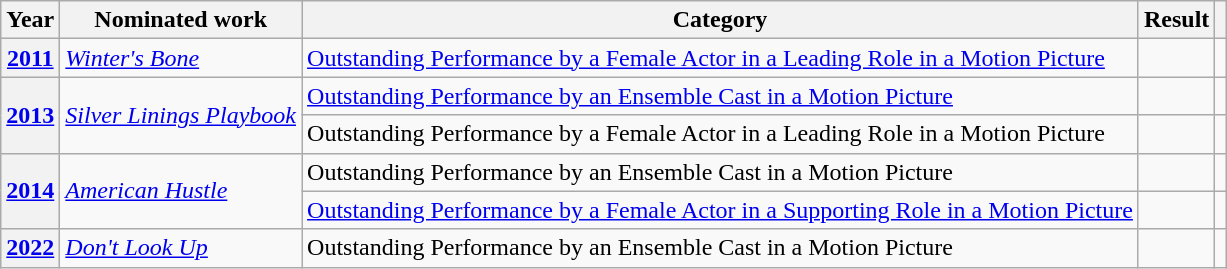<table class="wikitable plainrowheaders">
<tr>
<th scope="col">Year</th>
<th scope="col">Nominated work</th>
<th scope="col">Category</th>
<th scope="col">Result</th>
<th scope="col"></th>
</tr>
<tr>
<th scope="row" style="text-align:center;"><a href='#'>2011</a></th>
<td style="text-align:left;"><em><a href='#'>Winter's Bone</a></em></td>
<td><a href='#'>Outstanding Performance by a Female Actor in a Leading Role in a Motion Picture</a></td>
<td></td>
<td style="text-align:center;"></td>
</tr>
<tr>
<th scope="row" style="text-align:center;" rowspan="2"><a href='#'>2013</a></th>
<td rowspan="2" style="text-align:left;"><em><a href='#'>Silver Linings Playbook</a></em></td>
<td><a href='#'>Outstanding Performance by an Ensemble Cast in a Motion Picture</a></td>
<td></td>
<td style="text-align:center;"></td>
</tr>
<tr>
<td>Outstanding Performance by a Female Actor in a Leading Role in a Motion Picture</td>
<td></td>
<td style="text-align:center;"></td>
</tr>
<tr>
<th scope="row" style="text-align:center;" rowspan="2"><a href='#'>2014</a></th>
<td rowspan="2" style="text-align:left;"><em><a href='#'>American Hustle</a></em></td>
<td>Outstanding Performance by an Ensemble Cast in a Motion Picture</td>
<td></td>
<td style="text-align:center;"></td>
</tr>
<tr>
<td><a href='#'>Outstanding Performance by a Female Actor in a Supporting Role in a Motion Picture</a></td>
<td></td>
<td style="text-align:center;"></td>
</tr>
<tr>
<th scope="row" style="text-align:center;"><a href='#'>2022</a></th>
<td style="text-align:left;"><em><a href='#'>Don't Look Up</a></em></td>
<td>Outstanding Performance by an Ensemble Cast in a Motion Picture</td>
<td></td>
<td style="text-align:center;"></td>
</tr>
</table>
